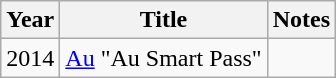<table class="wikitable">
<tr>
<th>Year</th>
<th>Title</th>
<th>Notes</th>
</tr>
<tr>
<td>2014</td>
<td><a href='#'>Au</a> "Au Smart Pass"</td>
<td></td>
</tr>
</table>
